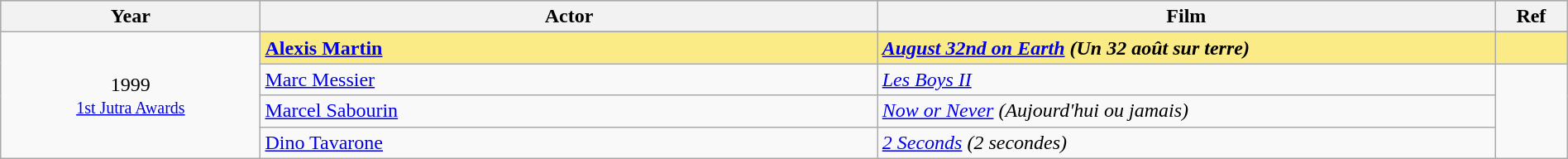<table class="wikitable" style="width:100%;">
<tr style="background:#bebebe;">
<th style="width:8%;">Year</th>
<th style="width:19%;">Actor</th>
<th style="width:19%;">Film</th>
<th style="width:2%;">Ref</th>
</tr>
<tr>
<td rowspan="5" align="center">1999 <br> <small><a href='#'>1st Jutra Awards</a></small></td>
</tr>
<tr style="background:#FAEB86">
<td><strong><a href='#'>Alexis Martin</a></strong></td>
<td><strong><em><a href='#'>August 32nd on Earth</a> (Un 32 août sur terre)</em></strong></td>
<td></td>
</tr>
<tr>
<td><a href='#'>Marc Messier</a></td>
<td><em><a href='#'>Les Boys II</a></em></td>
<td rowspan=3></td>
</tr>
<tr>
<td><a href='#'>Marcel Sabourin</a></td>
<td><em><a href='#'>Now or Never</a> (Aujourd'hui ou jamais)</em></td>
</tr>
<tr>
<td><a href='#'>Dino Tavarone</a></td>
<td><em><a href='#'>2 Seconds</a> (2 secondes)</em></td>
</tr>
</table>
